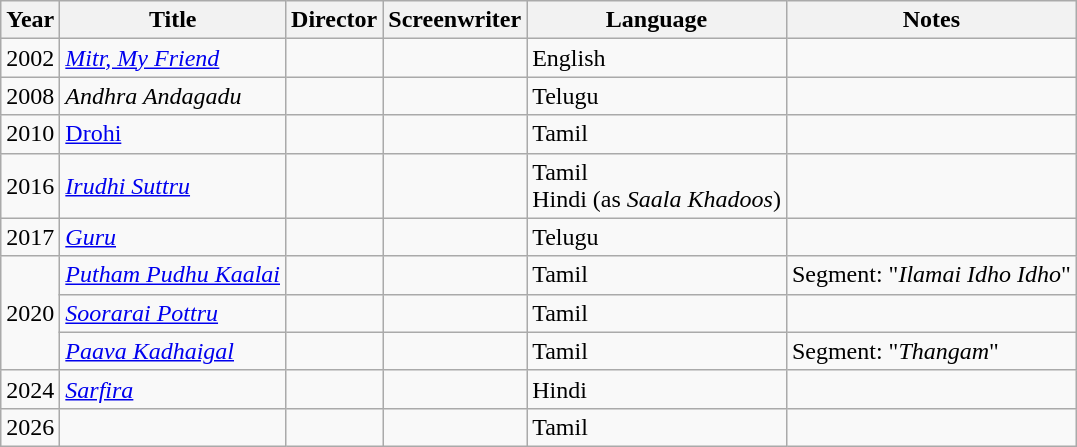<table class="wikitable sortable">
<tr>
<th>Year</th>
<th>Title</th>
<th>Director</th>
<th>Screenwriter</th>
<th>Language</th>
<th class="unsortable">Notes</th>
</tr>
<tr>
<td>2002</td>
<td><em><a href='#'>Mitr, My Friend</a></em></td>
<td></td>
<td></td>
<td>English</td>
<td></td>
</tr>
<tr>
<td>2008</td>
<td><em>Andhra Andagadu</em></td>
<td></td>
<td></td>
<td>Telugu</td>
<td></td>
</tr>
<tr>
<td>2010</td>
<td><em><a href='#'></em>Drohi<em></a></em></td>
<td></td>
<td></td>
<td>Tamil</td>
<td></td>
</tr>
<tr>
<td>2016</td>
<td><em><a href='#'>Irudhi Suttru</a></em></td>
<td></td>
<td></td>
<td>Tamil<br>Hindi (as <em>Saala Khadoos</em>)</td>
<td></td>
</tr>
<tr>
<td>2017</td>
<td><em><a href='#'>Guru</a></em></td>
<td></td>
<td></td>
<td>Telugu</td>
<td></td>
</tr>
<tr>
<td rowspan="3">2020</td>
<td><em><a href='#'>Putham Pudhu Kaalai</a></em></td>
<td></td>
<td></td>
<td>Tamil</td>
<td>Segment: "<em>Ilamai Idho Idho</em>"</td>
</tr>
<tr>
<td><em><a href='#'>Soorarai Pottru</a></em></td>
<td></td>
<td></td>
<td>Tamil</td>
<td></td>
</tr>
<tr>
<td><em><a href='#'>Paava Kadhaigal</a></em></td>
<td></td>
<td></td>
<td>Tamil</td>
<td>Segment: "<em>Thangam</em>"</td>
</tr>
<tr>
<td>2024</td>
<td><em><a href='#'>Sarfira</a></em></td>
<td></td>
<td></td>
<td>Hindi</td>
<td></td>
</tr>
<tr>
<td>2026</td>
<td></td>
<td></td>
<td></td>
<td>Tamil</td>
<td></td>
</tr>
</table>
